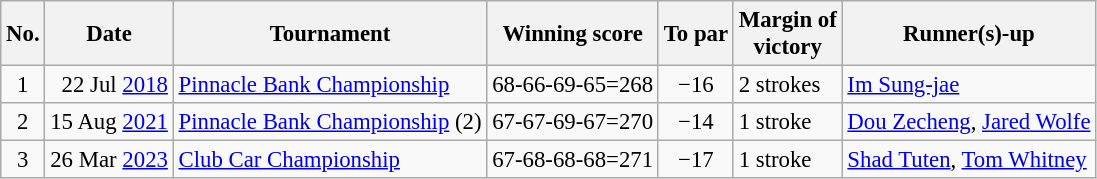<table class="wikitable" style="font-size:95%;">
<tr>
<th>No.</th>
<th>Date</th>
<th>Tournament</th>
<th>Winning score</th>
<th>To par</th>
<th>Margin of<br>victory</th>
<th>Runner(s)-up</th>
</tr>
<tr>
<td align=center>1</td>
<td align=right>22 Jul <a href='#'>2018</a></td>
<td><a href='#'>Pinnacle Bank Championship</a></td>
<td>68-66-69-65=268</td>
<td align=center>−16</td>
<td>2 strokes</td>
<td> <a href='#'>Im Sung-jae</a></td>
</tr>
<tr>
<td align=center>2</td>
<td align=right>15 Aug <a href='#'>2021</a></td>
<td><a href='#'>Pinnacle Bank Championship</a> (2)</td>
<td>67-67-69-67=270</td>
<td align=center>−14</td>
<td>1 stroke</td>
<td> <a href='#'>Dou Zecheng</a>,  <a href='#'>Jared Wolfe</a></td>
</tr>
<tr>
<td align=center>3</td>
<td align=right>26 Mar <a href='#'>2023</a></td>
<td><a href='#'>Club Car Championship</a></td>
<td>67-68-68-68=271</td>
<td align=center>−17</td>
<td>1 stroke</td>
<td> <a href='#'>Shad Tuten</a>,  <a href='#'>Tom Whitney</a></td>
</tr>
</table>
